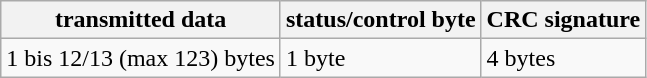<table class="wikitable">
<tr --->
<th>transmitted data</th>
<th>status/control byte</th>
<th>CRC signature</th>
</tr>
<tr --->
<td>1 bis 12/13 (max 123) bytes</td>
<td>1 byte</td>
<td>4 bytes</td>
</tr>
</table>
